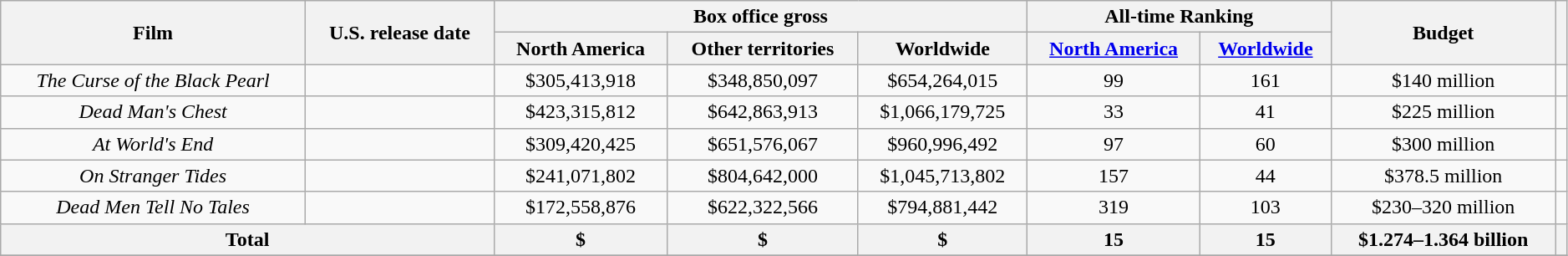<table class="wikitable sortable" style="text-align: center" width=99%>
<tr>
<th rowspan="2">Film</th>
<th rowspan="2">U.S. release date</th>
<th colspan="3" text="wrap">Box office gross</th>
<th scope="col" colspan="2" text="wrap" class=unsortable>All-time Ranking</th>
<th rowspan="2">Budget</th>
<th rowspan="2" class=unsortable></th>
</tr>
<tr>
<th>North America</th>
<th>Other territories</th>
<th>Worldwide</th>
<th class=unsortable><a href='#'>North America</a></th>
<th class=unsortable><a href='#'>Worldwide</a></th>
</tr>
<tr>
<td><em>The Curse of the Black Pearl</em></td>
<td></td>
<td>$305,413,918</td>
<td>$348,850,097</td>
<td>$654,264,015</td>
<td>99</td>
<td>161</td>
<td>$140 million</td>
<td></td>
</tr>
<tr>
<td><em>Dead Man's Chest</em></td>
<td></td>
<td>$423,315,812</td>
<td>$642,863,913</td>
<td>$1,066,179,725</td>
<td>33</td>
<td>41</td>
<td>$225 million</td>
<td></td>
</tr>
<tr>
<td><em>At World's End</em></td>
<td></td>
<td>$309,420,425</td>
<td>$651,576,067</td>
<td>$960,996,492</td>
<td>97</td>
<td>60</td>
<td>$300 million</td>
<td></td>
</tr>
<tr>
<td><em>On Stranger Tides</em></td>
<td></td>
<td>$241,071,802</td>
<td>$804,642,000</td>
<td>$1,045,713,802</td>
<td>157</td>
<td>44</td>
<td>$378.5 million</td>
<td></td>
</tr>
<tr>
<td><em>Dead Men Tell No Tales</em></td>
<td></td>
<td>$172,558,876</td>
<td>$622,322,566</td>
<td>$794,881,442</td>
<td>319</td>
<td>103</td>
<td>$230–320 million</td>
<td></td>
</tr>
<tr>
<th colspan="2" style="text-align:center;">Total</th>
<th>$</th>
<th>$</th>
<th>$</th>
<th>15</th>
<th>15</th>
<th>$1.274–1.364 billion</th>
<th></th>
</tr>
<tr>
</tr>
</table>
